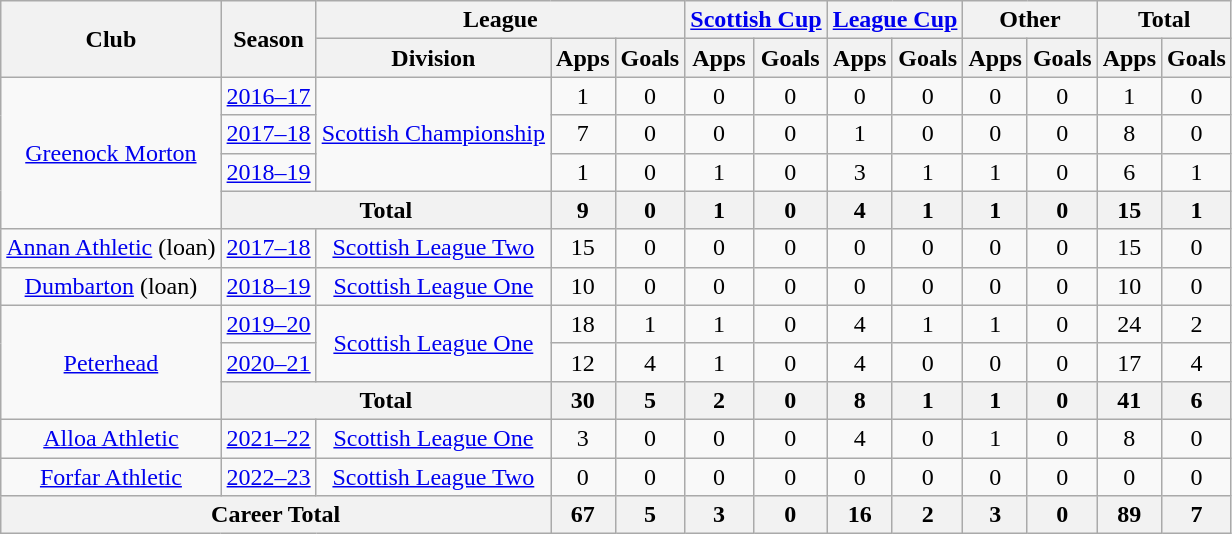<table class="wikitable" style="text-align:center">
<tr>
<th rowspan="2">Club</th>
<th rowspan="2">Season</th>
<th colspan="3">League</th>
<th colspan="2"><a href='#'>Scottish Cup</a></th>
<th colspan="2"><a href='#'>League Cup</a></th>
<th colspan="2">Other</th>
<th colspan="2">Total</th>
</tr>
<tr>
<th>Division</th>
<th>Apps</th>
<th>Goals</th>
<th>Apps</th>
<th>Goals</th>
<th>Apps</th>
<th>Goals</th>
<th>Apps</th>
<th>Goals</th>
<th>Apps</th>
<th>Goals</th>
</tr>
<tr>
<td rowspan="4"><a href='#'>Greenock Morton</a></td>
<td><a href='#'>2016–17</a></td>
<td rowspan="3"><a href='#'>Scottish Championship</a></td>
<td>1</td>
<td>0</td>
<td>0</td>
<td>0</td>
<td>0</td>
<td>0</td>
<td>0</td>
<td>0</td>
<td>1</td>
<td>0</td>
</tr>
<tr>
<td><a href='#'>2017–18</a></td>
<td>7</td>
<td>0</td>
<td>0</td>
<td>0</td>
<td>1</td>
<td>0</td>
<td>0</td>
<td>0</td>
<td>8</td>
<td>0</td>
</tr>
<tr>
<td><a href='#'>2018–19</a></td>
<td>1</td>
<td>0</td>
<td>1</td>
<td>0</td>
<td>3</td>
<td>1</td>
<td>1</td>
<td>0</td>
<td>6</td>
<td>1</td>
</tr>
<tr>
<th colspan="2">Total</th>
<th>9</th>
<th>0</th>
<th>1</th>
<th>0</th>
<th>4</th>
<th>1</th>
<th>1</th>
<th>0</th>
<th>15</th>
<th>1</th>
</tr>
<tr>
<td><a href='#'>Annan Athletic</a> (loan)</td>
<td><a href='#'>2017–18</a></td>
<td><a href='#'>Scottish League Two</a></td>
<td>15</td>
<td>0</td>
<td>0</td>
<td>0</td>
<td>0</td>
<td>0</td>
<td>0</td>
<td>0</td>
<td>15</td>
<td>0</td>
</tr>
<tr>
<td><a href='#'>Dumbarton</a> (loan)</td>
<td><a href='#'>2018–19</a></td>
<td><a href='#'>Scottish League One</a></td>
<td>10</td>
<td>0</td>
<td>0</td>
<td>0</td>
<td>0</td>
<td>0</td>
<td>0</td>
<td>0</td>
<td>10</td>
<td>0</td>
</tr>
<tr>
<td rowspan="3"><a href='#'>Peterhead</a></td>
<td><a href='#'>2019–20</a></td>
<td rowspan="2"><a href='#'>Scottish League One</a></td>
<td>18</td>
<td>1</td>
<td>1</td>
<td>0</td>
<td>4</td>
<td>1</td>
<td>1</td>
<td>0</td>
<td>24</td>
<td>2</td>
</tr>
<tr>
<td><a href='#'>2020–21</a></td>
<td>12</td>
<td>4</td>
<td>1</td>
<td>0</td>
<td>4</td>
<td>0</td>
<td>0</td>
<td>0</td>
<td>17</td>
<td>4</td>
</tr>
<tr>
<th colspan="2">Total</th>
<th>30</th>
<th>5</th>
<th>2</th>
<th>0</th>
<th>8</th>
<th>1</th>
<th>1</th>
<th>0</th>
<th>41</th>
<th>6</th>
</tr>
<tr>
<td><a href='#'>Alloa Athletic</a></td>
<td><a href='#'>2021–22</a></td>
<td><a href='#'>Scottish League One</a></td>
<td>3</td>
<td>0</td>
<td>0</td>
<td>0</td>
<td>4</td>
<td>0</td>
<td>1</td>
<td>0</td>
<td>8</td>
<td>0</td>
</tr>
<tr>
<td><a href='#'>Forfar Athletic</a></td>
<td><a href='#'>2022–23</a></td>
<td><a href='#'>Scottish League Two</a></td>
<td>0</td>
<td>0</td>
<td>0</td>
<td>0</td>
<td>0</td>
<td>0</td>
<td>0</td>
<td>0</td>
<td>0</td>
<td>0</td>
</tr>
<tr>
<th colspan="3">Career Total</th>
<th>67</th>
<th>5</th>
<th>3</th>
<th>0</th>
<th>16</th>
<th>2</th>
<th>3</th>
<th>0</th>
<th>89</th>
<th>7</th>
</tr>
</table>
